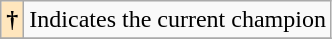<table class="wikitable">
<tr>
<th style="background-color:#FFE6BD">†</th>
<td>Indicates the current champion</td>
</tr>
<tr>
</tr>
</table>
